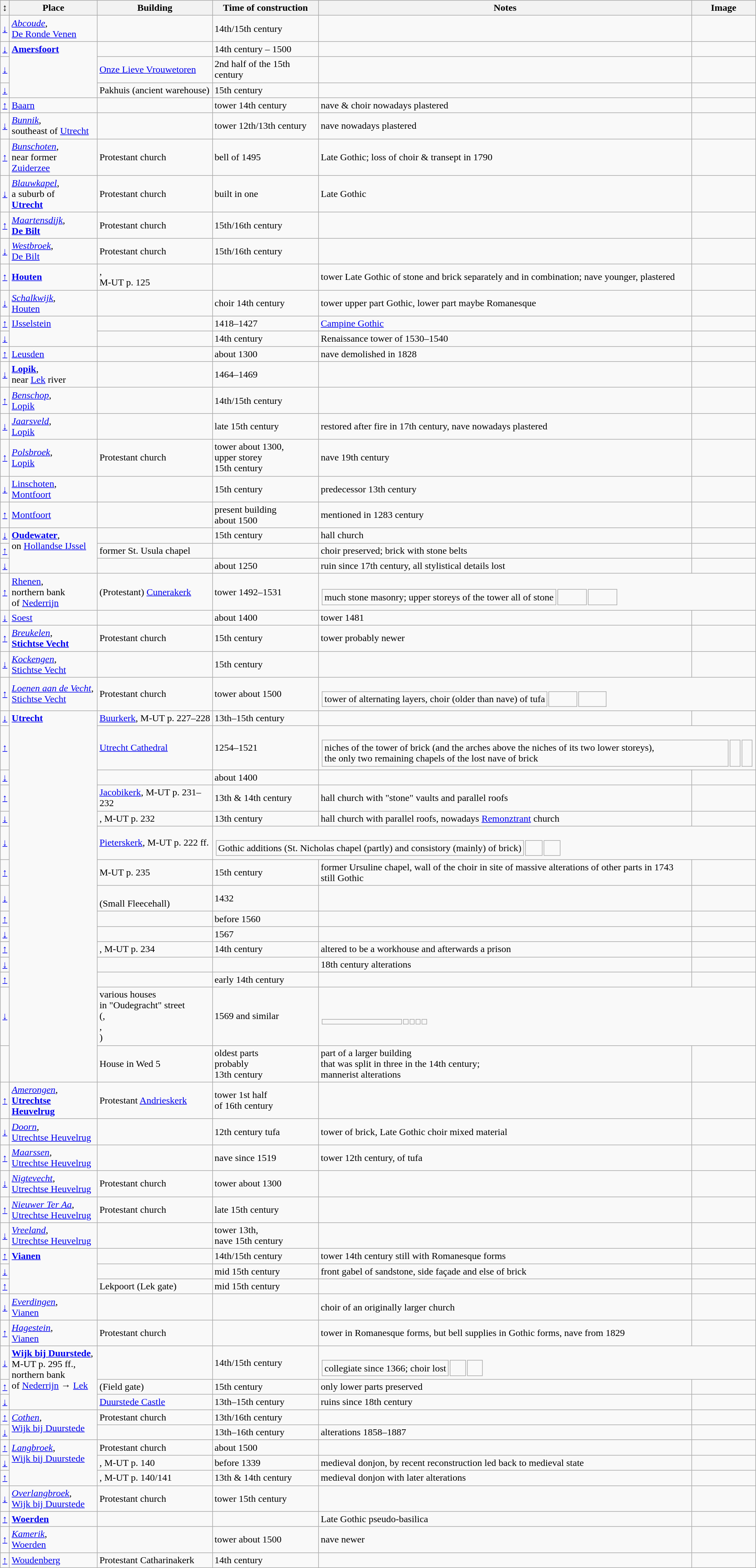<table class="wikitable"  style="border:2px; width:100%;">
<tr>
<th>↕</th>
<th>Place</th>
<th>Building</th>
<th>Time of construction</th>
<th>Notes</th>
<th>Image</th>
</tr>
<tr>
<td><a href='#'>↓</a></td>
<td><em><a href='#'>Abcoude</a></em>,<br><a href='#'>De Ronde Venen</a></td>
<td></td>
<td>14th/15th century</td>
<td></td>
<td></td>
</tr>
<tr>
<td><a href='#'>↓</a></td>
<td valign=top rowspan=3><strong><a href='#'>Amersfoort</a></strong></td>
<td></td>
<td>14th century – 1500</td>
<td></td>
<td style="width:100px;"></td>
</tr>
<tr>
<td><a href='#'>↓</a></td>
<td><a href='#'>Onze Lieve Vrouwetoren</a></td>
<td>2nd half of the 15th century</td>
<td></td>
<td style="width:100px;"></td>
</tr>
<tr>
<td><a href='#'>↓</a></td>
<td>Pakhuis (ancient warehouse)</td>
<td>15th century</td>
<td></td>
<td style="width:100px;"></td>
</tr>
<tr>
<td><a href='#'>↑</a></td>
<td><a href='#'>Baarn</a></td>
<td></td>
<td>tower 14th century</td>
<td>nave & choir nowadays plastered</td>
<td></td>
</tr>
<tr>
<td><a href='#'>↓</a></td>
<td><em><a href='#'>Bunnik</a></em>,<br>southeast of <a href='#'>Utrecht</a></td>
<td></td>
<td>tower 12th/13th century</td>
<td>nave nowadays plastered</td>
<td></td>
</tr>
<tr>
<td><a href='#'>↑</a></td>
<td><em><a href='#'>Bunschoten</a></em>,<br>near former <a href='#'>Zuiderzee</a></td>
<td>Protestant church</td>
<td>bell of 1495</td>
<td>Late Gothic; loss of choir & transept in 1790</td>
<td></td>
</tr>
<tr>
<td><a href='#'>↓</a></td>
<td><em><a href='#'>Blauwkapel</a></em>,<br>a suburb of<br><strong><a href='#'>Utrecht</a></strong></td>
<td>Protestant church</td>
<td>built in one</td>
<td>Late Gothic</td>
<td></td>
</tr>
<tr>
<td><a href='#'>↑</a></td>
<td><em><a href='#'>Maartensdijk</a></em>,<br><strong><a href='#'>De Bilt</a></strong></td>
<td>Protestant church</td>
<td>15th/16th century</td>
<td></td>
<td></td>
</tr>
<tr>
<td><a href='#'>↓</a></td>
<td><em><a href='#'>Westbroek</a></em>,<br><a href='#'>De Bilt</a></td>
<td>Protestant church</td>
<td>15th/16th century</td>
<td></td>
<td></td>
</tr>
<tr>
<td><a href='#'>↑</a></td>
<td><strong><a href='#'>Houten</a></strong></td>
<td>,<br>M-UT p. 125</td>
<td></td>
<td>tower Late Gothic of stone and brick separately and in combination; nave younger, plastered</td>
<td></td>
</tr>
<tr>
<td><a href='#'>↓</a></td>
<td><em><a href='#'>Schalkwijk</a></em>,<br><a href='#'>Houten</a></td>
<td></td>
<td>choir 14th century</td>
<td>tower upper part Gothic, lower part maybe Romanesque</td>
<td></td>
</tr>
<tr>
<td><a href='#'>↑</a></td>
<td valign=top rowspan=2><a href='#'>IJsselstein</a></td>
<td></td>
<td>1418–1427</td>
<td><a href='#'>Campine Gothic</a></td>
<td></td>
</tr>
<tr>
<td><a href='#'>↓</a></td>
<td></td>
<td>14th century</td>
<td>Renaissance tower of 1530–1540</td>
<td></td>
</tr>
<tr>
<td><a href='#'>↑</a></td>
<td><a href='#'>Leusden</a></td>
<td></td>
<td>about 1300</td>
<td>nave demolished in 1828</td>
<td></td>
</tr>
<tr>
<td><a href='#'>↓</a></td>
<td><strong><a href='#'>Lopik</a></strong>,<br>near <a href='#'>Lek</a> river</td>
<td></td>
<td>1464–1469</td>
<td></td>
<td></td>
</tr>
<tr>
<td><a href='#'>↑</a></td>
<td><em><a href='#'>Benschop</a></em>,<br><a href='#'>Lopik</a></td>
<td></td>
<td>14th/15th century</td>
<td></td>
<td></td>
</tr>
<tr>
<td><a href='#'>↓</a></td>
<td><em><a href='#'>Jaarsveld</a></em>,<br><a href='#'>Lopik</a></td>
<td></td>
<td>late 15th century</td>
<td>restored after fire in 17th century, nave nowadays plastered</td>
<td></td>
</tr>
<tr>
<td><a href='#'>↑</a></td>
<td><em><a href='#'>Polsbroek</a></em>,<br><a href='#'>Lopik</a></td>
<td>Protestant church</td>
<td>tower about 1300,<br>upper storey<br>15th century</td>
<td>nave 19th century</td>
<td></td>
</tr>
<tr>
<td><a href='#'>↓</a></td>
<td><a href='#'>Linschoten</a>,<br><a href='#'>Montfoort</a></td>
<td></td>
<td>15th century</td>
<td>predecessor 13th century</td>
<td></td>
</tr>
<tr>
<td><a href='#'>↑</a></td>
<td><a href='#'>Montfoort</a></td>
<td></td>
<td>present building<br>about 1500</td>
<td>mentioned in 1283 century</td>
<td></td>
</tr>
<tr>
<td><a href='#'>↓</a></td>
<td rowspan="3" valign="top"><strong><a href='#'>Oudewater</a></strong>,<br>on <a href='#'>Hollandse IJssel</a></td>
<td></td>
<td>15th century</td>
<td>hall church</td>
<td></td>
</tr>
<tr>
<td><a href='#'>↑</a></td>
<td>former St. Usula chapel</td>
<td></td>
<td>choir preserved; brick with stone belts</td>
<td></td>
</tr>
<tr>
<td><a href='#'>↓</a></td>
<td></td>
<td>about 1250</td>
<td>ruin since 17th century, all stylistical details lost</td>
<td></td>
</tr>
<tr>
<td><a href='#'>↑</a></td>
<td><a href='#'>Rhenen</a>,<br>northern bank<br>of <a href='#'>Nederrijn</a></td>
<td>(Protestant) <a href='#'>Cunerakerk</a></td>
<td>tower 1492–1531</td>
<td colspan="2"><br><table>
<tr>
<td width=80%>much stone masonry; upper storeys of the tower all of stone</td>
<td></td>
<td></td>
</tr>
</table>
</td>
</tr>
<tr>
<td><a href='#'>↓</a></td>
<td><a href='#'>Soest</a></td>
<td></td>
<td>about 1400</td>
<td>tower 1481</td>
<td></td>
</tr>
<tr>
<td><a href='#'>↑</a></td>
<td><em><a href='#'>Breukelen</a></em>,<br><strong><a href='#'>Stichtse Vecht</a></strong></td>
<td>Protestant church</td>
<td>15th century</td>
<td>tower probably newer</td>
<td></td>
</tr>
<tr>
<td><a href='#'>↓</a></td>
<td><em><a href='#'>Kockengen</a></em>,<br><a href='#'>Stichtse Vecht</a></td>
<td></td>
<td>15th century</td>
<td></td>
<td></td>
</tr>
<tr>
<td><a href='#'>↑</a></td>
<td><em><a href='#'>Loenen aan de Vecht</a></em>,<br><a href='#'>Stichtse Vecht</a></td>
<td>Protestant church</td>
<td>tower about 1500</td>
<td colspan="2"><br><table>
<tr>
<td width=80%>tower of alternating layers, choir (older than nave) of tufa</td>
<td></td>
<td></td>
</tr>
</table>
</td>
</tr>
<tr>
<td><a href='#'>↓</a></td>
<td valign=top rowspan=15><strong><a href='#'>Utrecht</a></strong></td>
<td><a href='#'>Buurkerk</a>, M-UT p. 227–228</td>
<td>13th–15th century</td>
<td></td>
<td></td>
</tr>
<tr>
<td><a href='#'>↑</a></td>
<td><a href='#'>Utrecht Cathedral</a></td>
<td>1254–1521</td>
<td colspan="2"><br><table style="width:100%;">
<tr>
<td width="95%">niches of the tower of brick (and the arches above the niches of its two lower storeys),<br>the only two remaining chapels of the lost nave of brick</td>
<td></td>
<td></td>
</tr>
</table>
</td>
</tr>
<tr>
<td><a href='#'>↓</a></td>
<td></td>
<td>about 1400</td>
<td></td>
<td></td>
</tr>
<tr>
<td><a href='#'>↑</a></td>
<td><a href='#'>Jacobikerk</a>, M-UT p. 231–232</td>
<td>13th & 14th century</td>
<td>hall church with "stone" vaults and parallel roofs</td>
<td></td>
</tr>
<tr>
<td><a href='#'>↓</a></td>
<td>, M-UT p. 232</td>
<td>13th century</td>
<td>hall church with parallel roofs, nowadays <a href='#'>Remonztrant</a> church</td>
<td></td>
</tr>
<tr>
<td><a href='#'>↓</a></td>
<td><a href='#'>Pieterskerk</a>, M-UT p. 222 ff.</td>
<td colspan="3"><br><table>
<tr>
<td width="90%">Gothic additions (St. Nicholas chapel (partly) and consistory (mainly) of brick)</td>
<td></td>
<td></td>
</tr>
</table>
</td>
</tr>
<tr>
<td><a href='#'>↑</a></td>
<td> M-UT p. 235</td>
<td>15th century</td>
<td>former Ursuline chapel, wall of the choir in site of massive alterations of other parts in 1743 still Gothic</td>
<td></td>
</tr>
<tr>
<td><a href='#'>↓</a></td>
<td><br>(Small Fleecehall)</td>
<td>1432</td>
<td></td>
<td></td>
</tr>
<tr>
<td><a href='#'>↑</a></td>
<td></td>
<td>before 1560</td>
<td></td>
<td></td>
</tr>
<tr>
<td><a href='#'>↓</a></td>
<td></td>
<td>1567</td>
<td></td>
<td></td>
</tr>
<tr>
<td><a href='#'>↑</a></td>
<td>, M-UT p. 234</td>
<td>14th century</td>
<td>altered to be a workhouse and afterwards a prison</td>
<td></td>
</tr>
<tr>
<td><a href='#'>↓</a></td>
<td></td>
<td></td>
<td>18th century alterations</td>
<td></td>
</tr>
<tr>
<td><a href='#'>↑</a></td>
<td></td>
<td>early 14th century</td>
<td></td>
<td></td>
</tr>
<tr>
<td><a href='#'>↓</a></td>
<td>various houses<br>in "Oudegracht" street<br>(,<br>,<br>)</td>
<td>1569 and similar</td>
<td colspan="2"><br><table>
<tr>
<td width="80%"></td>
<td></td>
<td></td>
<td></td>
<td></td>
</tr>
</table>
</td>
</tr>
<tr>
<td></td>
<td>House in Wed 5</td>
<td>oldest parts<br>probably<br>13th century</td>
<td>part of a larger building<br>that was split in three in the 14th century;<br>mannerist alterations</td>
<td></td>
</tr>
<tr>
<td><a href='#'>↑</a></td>
<td><em><a href='#'>Amerongen</a></em>,<br><strong><a href='#'>Utrechtse Heuvelrug</a></strong></td>
<td>Protestant <a href='#'>Andrieskerk</a></td>
<td>tower 1st half<br>of 16th century</td>
<td></td>
<td></td>
</tr>
<tr>
<td><a href='#'>↓</a></td>
<td><em><a href='#'>Doorn</a></em>,<br><a href='#'>Utrechtse Heuvelrug</a></td>
<td></td>
<td>12th century tufa</td>
<td>tower of brick, Late Gothic choir mixed material</td>
<td></td>
</tr>
<tr>
<td><a href='#'>↑</a></td>
<td><em><a href='#'>Maarssen</a></em>,<br><a href='#'>Utrechtse Heuvelrug</a></td>
<td></td>
<td>nave since 1519</td>
<td>tower 12th century, of tufa</td>
<td></td>
</tr>
<tr>
<td><a href='#'>↓</a></td>
<td><em><a href='#'>Nigtevecht</a></em>,<br><a href='#'>Utrechtse Heuvelrug</a></td>
<td>Protestant church</td>
<td>tower about 1300</td>
<td></td>
<td></td>
</tr>
<tr>
<td><a href='#'>↑</a></td>
<td><em><a href='#'>Nieuwer Ter Aa</a></em>,<br><a href='#'>Utrechtse Heuvelrug</a></td>
<td>Protestant church</td>
<td>late 15th century</td>
<td></td>
<td></td>
</tr>
<tr>
<td><a href='#'>↓</a></td>
<td><em><a href='#'>Vreeland</a></em>,<br><a href='#'>Utrechtse Heuvelrug</a></td>
<td></td>
<td>tower 13th,<br>nave 15th century</td>
<td></td>
<td></td>
</tr>
<tr>
<td><a href='#'>↑</a></td>
<td rowspan="3" valign="top"><strong><a href='#'>Vianen</a></strong></td>
<td></td>
<td>14th/15th century</td>
<td>tower 14th century still with Romanesque forms</td>
<td></td>
</tr>
<tr>
<td><a href='#'>↓</a></td>
<td></td>
<td>mid 15th century</td>
<td>front gabel of sandstone, side façade and else of brick</td>
<td></td>
</tr>
<tr>
<td><a href='#'>↑</a></td>
<td>Lekpoort (Lek gate)</td>
<td>mid 15th century</td>
<td></td>
<td></td>
</tr>
<tr>
<td><a href='#'>↓</a></td>
<td><em><a href='#'>Everdingen</a></em>,<br><a href='#'>Vianen</a></td>
<td></td>
<td></td>
<td>choir of an originally larger church</td>
<td></td>
</tr>
<tr>
<td><a href='#'>↑</a></td>
<td><em><a href='#'>Hagestein</a></em>,<br><a href='#'>Vianen</a></td>
<td>Protestant church</td>
<td></td>
<td>tower in Romanesque forms, but bell supplies in Gothic forms, nave from 1829</td>
<td></td>
</tr>
<tr>
<td><a href='#'>↓</a></td>
<td rowspan="3" valign="top"><strong><a href='#'>Wijk bij Duurstede</a></strong>,<br>M-UT p. 295 ff.,<br>northern bank<br>of <a href='#'>Nederrijn</a> → <a href='#'>Lek</a></td>
<td></td>
<td>14th/15th century</td>
<td colspan="2"><br><table>
<tr>
<td width="80%">collegiate since 1366; choir lost</td>
<td></td>
<td></td>
</tr>
</table>
</td>
</tr>
<tr>
<td><a href='#'>↑</a></td>
<td> (Field gate)</td>
<td>15th century</td>
<td>only lower parts preserved</td>
<td></td>
</tr>
<tr>
<td><a href='#'>↓</a></td>
<td><a href='#'>Duurstede Castle</a></td>
<td>13th–15th century</td>
<td>ruins since 18th century</td>
<td></td>
</tr>
<tr>
<td><a href='#'>↑</a></td>
<td rowspan="2" valign="top"><em><a href='#'>Cothen</a></em>,<br><a href='#'>Wijk bij Duurstede</a></td>
<td>Protestant church</td>
<td>13th/16th century</td>
<td></td>
<td></td>
</tr>
<tr>
<td><a href='#'>↓</a></td>
<td></td>
<td>13th–16th century</td>
<td>alterations 1858–1887</td>
<td></td>
</tr>
<tr>
<td><a href='#'>↑</a></td>
<td rowspan="3" valign="top"><em><a href='#'>Langbroek</a></em>,<br><a href='#'>Wijk bij Duurstede</a></td>
<td>Protestant church</td>
<td>about 1500</td>
<td></td>
<td></td>
</tr>
<tr>
<td><a href='#'>↓</a></td>
<td>, M-UT p. 140</td>
<td>before 1339</td>
<td>medieval donjon, by recent reconstruction led back to medieval state</td>
<td></td>
</tr>
<tr>
<td><a href='#'>↑</a></td>
<td>, M-UT p. 140/141</td>
<td>13th & 14th century</td>
<td>medieval donjon with later alterations</td>
<td></td>
</tr>
<tr>
<td><a href='#'>↓</a></td>
<td><em><a href='#'>Overlangbroek</a></em>,<br><a href='#'>Wijk bij Duurstede</a></td>
<td>Protestant church</td>
<td>tower 15th century</td>
<td></td>
<td></td>
</tr>
<tr>
<td><a href='#'>↑</a></td>
<td><strong><a href='#'>Woerden</a></strong></td>
<td></td>
<td></td>
<td>Late Gothic pseudo-basilica</td>
<td></td>
</tr>
<tr>
<td><a href='#'>↑</a></td>
<td><em><a href='#'>Kamerik</a></em>,<br><a href='#'>Woerden</a></td>
<td></td>
<td>tower about 1500</td>
<td>nave newer</td>
<td></td>
</tr>
<tr>
<td><a href='#'>↑</a></td>
<td><a href='#'>Woudenberg</a></td>
<td>Protestant Catharinakerk</td>
<td>14th century</td>
<td></td>
<td></td>
</tr>
</table>
